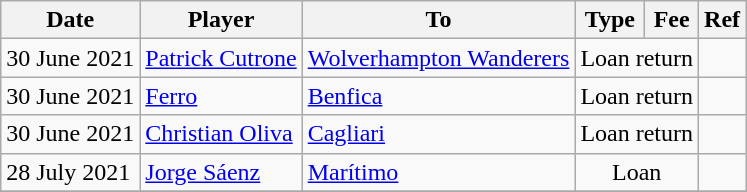<table class="wikitable">
<tr>
<th>Date</th>
<th>Player</th>
<th>To</th>
<th>Type</th>
<th>Fee</th>
<th>Ref</th>
</tr>
<tr>
<td>30 June 2021</td>
<td> <a href='#'>Patrick Cutrone</a></td>
<td> <a href='#'>Wolverhampton Wanderers</a></td>
<td align=center colspan=2>Loan return</td>
<td align=center></td>
</tr>
<tr>
<td>30 June 2021</td>
<td> <a href='#'>Ferro</a></td>
<td> <a href='#'>Benfica</a></td>
<td align=center colspan=2>Loan return</td>
<td align=center></td>
</tr>
<tr>
<td>30 June 2021</td>
<td> <a href='#'>Christian Oliva</a></td>
<td> <a href='#'>Cagliari</a></td>
<td align=center colspan=2>Loan return</td>
<td align=center></td>
</tr>
<tr>
<td>28 July 2021</td>
<td> <a href='#'>Jorge Sáenz</a></td>
<td> <a href='#'>Marítimo</a></td>
<td align=center colspan=2>Loan</td>
<td align=center></td>
</tr>
<tr>
</tr>
</table>
